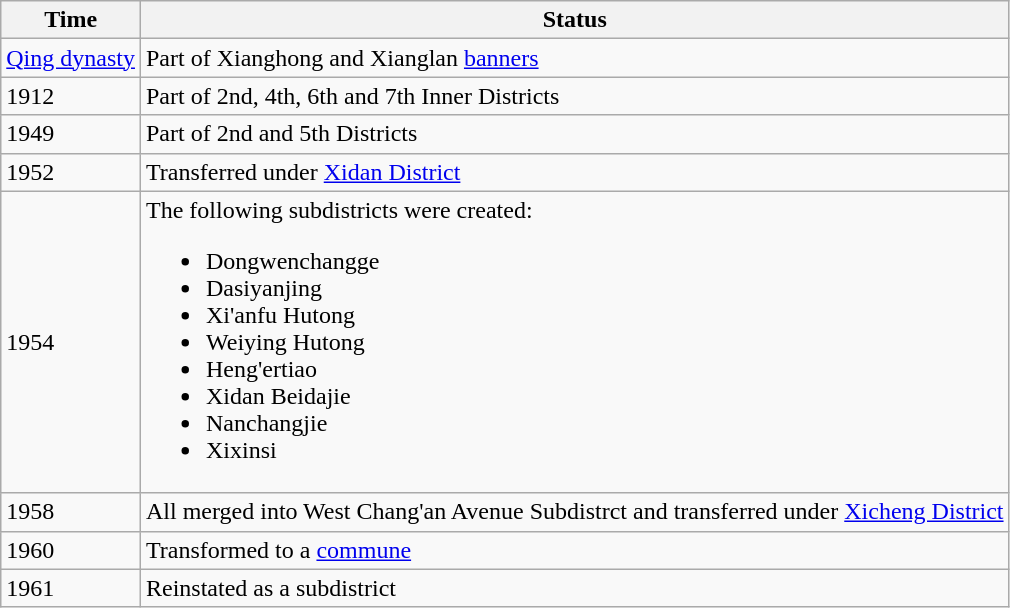<table class="wikitable">
<tr>
<th>Time</th>
<th>Status</th>
</tr>
<tr>
<td><a href='#'>Qing dynasty</a></td>
<td>Part of Xianghong and Xianglan <a href='#'>banners</a></td>
</tr>
<tr>
<td>1912</td>
<td>Part of 2nd, 4th, 6th and 7th Inner Districts</td>
</tr>
<tr>
<td>1949</td>
<td>Part of 2nd and 5th Districts</td>
</tr>
<tr>
<td>1952</td>
<td>Transferred under <a href='#'>Xidan District</a></td>
</tr>
<tr>
<td>1954</td>
<td>The following subdistricts were created:<br><ul><li>Dongwenchangge</li><li>Dasiyanjing</li><li>Xi'anfu Hutong</li><li>Weiying Hutong</li><li>Heng'ertiao</li><li>Xidan Beidajie</li><li>Nanchangjie</li><li>Xixinsi</li></ul></td>
</tr>
<tr>
<td>1958</td>
<td>All merged into West Chang'an Avenue Subdistrct and transferred under <a href='#'>Xicheng District</a></td>
</tr>
<tr>
<td>1960</td>
<td>Transformed to a <a href='#'>commune</a></td>
</tr>
<tr>
<td>1961</td>
<td>Reinstated as a subdistrict</td>
</tr>
</table>
